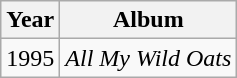<table class="wikitable">
<tr>
<th>Year</th>
<th>Album</th>
</tr>
<tr>
<td>1995</td>
<td><em>All My Wild Oats</em></td>
</tr>
</table>
